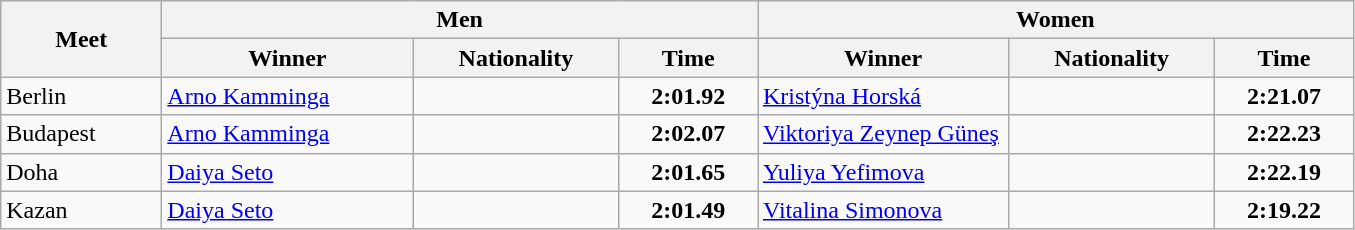<table class="wikitable">
<tr>
<th width=100 rowspan=2>Meet</th>
<th colspan=3>Men</th>
<th colspan=3>Women</th>
</tr>
<tr>
<th width=160>Winner</th>
<th width=130>Nationality</th>
<th width=85>Time</th>
<th width=160>Winner</th>
<th width=130>Nationality</th>
<th width=85>Time</th>
</tr>
<tr>
<td>Berlin</td>
<td><a href='#'>Arno Kamminga</a></td>
<td></td>
<td align=center><strong>2:01.92</strong></td>
<td><a href='#'>Kristýna Horská</a></td>
<td></td>
<td align=center><strong>2:21.07</strong></td>
</tr>
<tr>
<td>Budapest</td>
<td><a href='#'>Arno Kamminga</a></td>
<td></td>
<td align=center><strong>2:02.07</strong></td>
<td><a href='#'>Viktoriya Zeynep Güneş</a></td>
<td></td>
<td align=center><strong>2:22.23</strong></td>
</tr>
<tr>
<td>Doha</td>
<td><a href='#'>Daiya Seto</a></td>
<td></td>
<td align=center><strong>2:01.65</strong></td>
<td><a href='#'>Yuliya Yefimova</a></td>
<td></td>
<td align=center><strong>2:22.19</strong></td>
</tr>
<tr>
<td>Kazan</td>
<td><a href='#'>Daiya Seto</a></td>
<td></td>
<td align=center><strong>2:01.49</strong></td>
<td><a href='#'>Vitalina Simonova</a></td>
<td></td>
<td align=center><strong>2:19.22</strong></td>
</tr>
</table>
